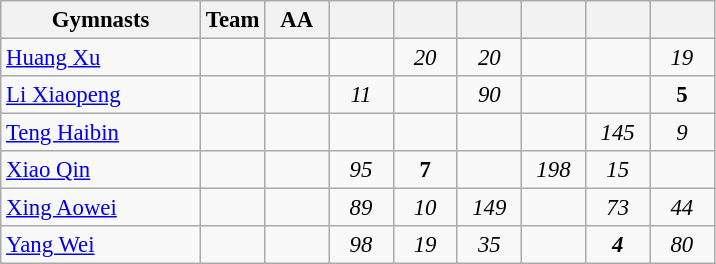<table class="wikitable sortable collapsible autocollapse plainrowheaders" style="text-align:center; font-size:95%;">
<tr>
<th width=28% class=unsortable>Gymnasts</th>
<th width=9% class=unsortable>Team</th>
<th width=9% class=unsortable>AA</th>
<th width=9% class=unsortable></th>
<th width=9% class=unsortable></th>
<th width=9% class=unsortable></th>
<th width=9% class=unsortable></th>
<th width=9% class=unsortable></th>
<th width=9% class=unsortable></th>
</tr>
<tr>
<td align=left><a href='#'>Huang Xu</a></td>
<td></td>
<td></td>
<td></td>
<td><em>20</em></td>
<td><em>20</em></td>
<td></td>
<td></td>
<td><em>19</em></td>
</tr>
<tr>
<td align=left><a href='#'>Li Xiaopeng</a></td>
<td></td>
<td></td>
<td><em>11</em></td>
<td></td>
<td><em>90</em></td>
<td></td>
<td></td>
<td><strong>5</strong></td>
</tr>
<tr>
<td align=left><a href='#'>Teng Haibin</a></td>
<td></td>
<td></td>
<td></td>
<td></td>
<td></td>
<td></td>
<td><em>145</em></td>
<td><em>9</em></td>
</tr>
<tr>
<td align=left><a href='#'>Xiao Qin</a></td>
<td></td>
<td></td>
<td><em>95</em></td>
<td><strong>7</strong></td>
<td></td>
<td><em>198</em></td>
<td><em>15</em></td>
<td></td>
</tr>
<tr>
<td align=left><a href='#'>Xing Aowei</a></td>
<td></td>
<td></td>
<td><em>89</em></td>
<td><em>10</em></td>
<td><em>149</em></td>
<td></td>
<td><em>73</em></td>
<td><em>44</em></td>
</tr>
<tr>
<td align=left><a href='#'>Yang Wei</a></td>
<td></td>
<td></td>
<td><em>98</em></td>
<td><em>19</em></td>
<td><em>35</em></td>
<td></td>
<td><strong><em>4</em></strong></td>
<td><em>80</em></td>
</tr>
</table>
